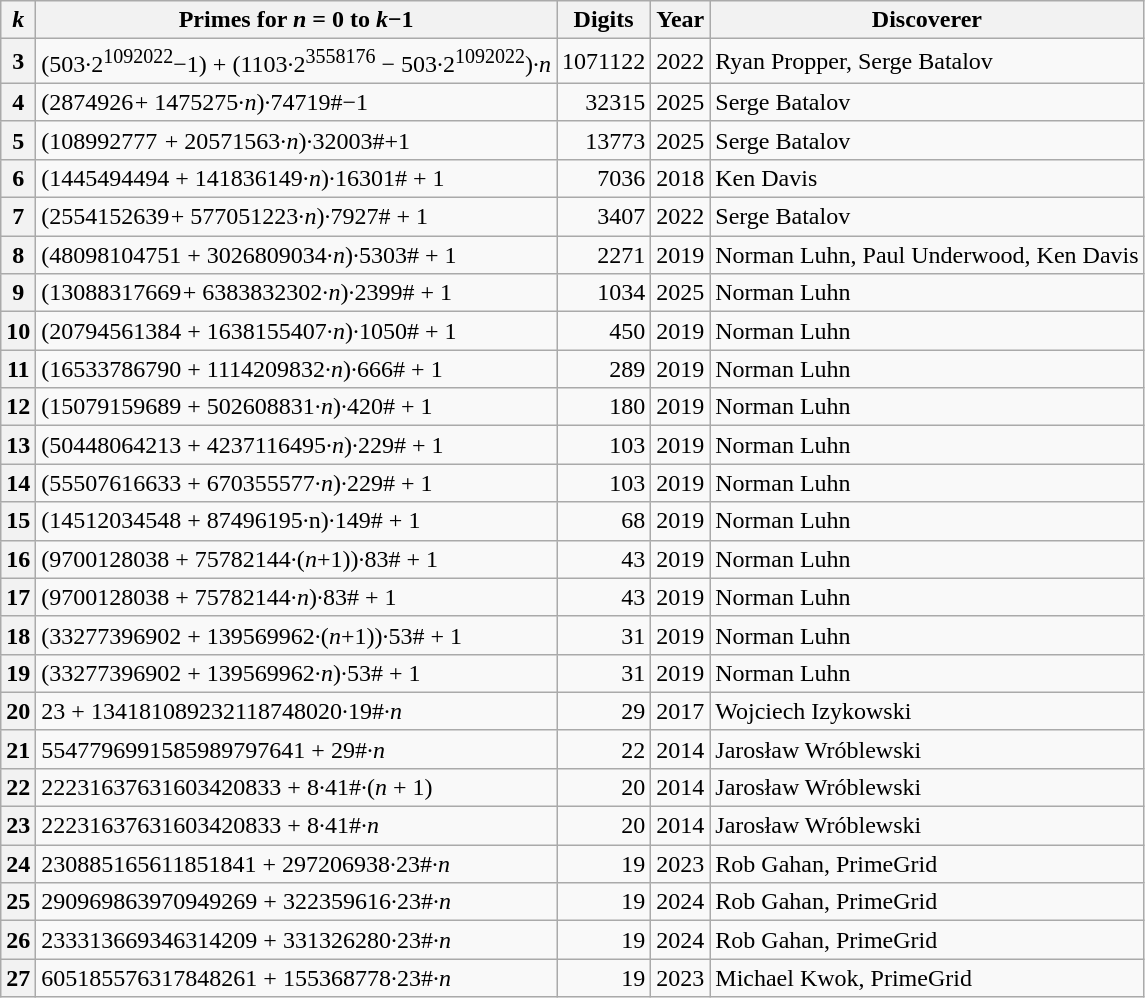<table class="wikitable">
<tr>
<th><em>k</em></th>
<th>Primes for <em>n</em> = 0 to <em>k</em>−1</th>
<th>Digits</th>
<th>Year</th>
<th>Discoverer</th>
</tr>
<tr>
<th>3</th>
<td>(503·2<sup>1092022</sup>−1) + (1103·2<sup>3558176</sup> − 503·2<sup>1092022</sup>)·<em>n</em></td>
<td align="right">1071122</td>
<td>2022</td>
<td>Ryan Propper, Serge Batalov</td>
</tr>
<tr>
<th>4</th>
<td>(2874926 + 1475275·<em>n</em>)·74719#−1</td>
<td align="right">32315</td>
<td>2025</td>
<td>Serge Batalov</td>
</tr>
<tr>
<th>5</th>
<td>(108992777  + 20571563·<em>n</em>)·32003#+1</td>
<td align="right">13773</td>
<td>2025</td>
<td>Serge Batalov</td>
</tr>
<tr>
<th>6</th>
<td>(1445494494 + 141836149·<em>n</em>)·16301# + 1</td>
<td align="right">7036</td>
<td>2018</td>
<td>Ken Davis</td>
</tr>
<tr>
<th>7</th>
<td>(2554152639 + 577051223·<em>n</em>)·7927# + 1</td>
<td align="right">3407</td>
<td>2022</td>
<td>Serge Batalov</td>
</tr>
<tr>
<th>8</th>
<td>(48098104751 + 3026809034·<em>n</em>)·5303# + 1</td>
<td align="right">2271</td>
<td>2019</td>
<td>Norman Luhn, Paul Underwood, Ken Davis</td>
</tr>
<tr>
<th>9</th>
<td>(13088317669 + 6383832302·<em>n</em>)·2399# + 1</td>
<td align="right">1034</td>
<td>2025</td>
<td>Norman Luhn</td>
</tr>
<tr>
<th>10</th>
<td>(20794561384 + 1638155407·<em>n</em>)·1050# + 1</td>
<td align="right">450</td>
<td>2019</td>
<td>Norman Luhn</td>
</tr>
<tr>
<th>11</th>
<td>(16533786790 + 1114209832·<em>n</em>)·666# + 1</td>
<td align="right">289</td>
<td>2019</td>
<td>Norman Luhn</td>
</tr>
<tr>
<th>12</th>
<td>(15079159689 + 502608831·<em>n</em>)·420# + 1</td>
<td align="right">180</td>
<td>2019</td>
<td>Norman Luhn</td>
</tr>
<tr>
<th>13</th>
<td>(50448064213 + 4237116495·<em>n</em>)·229# + 1</td>
<td align="right">103</td>
<td>2019</td>
<td>Norman Luhn</td>
</tr>
<tr>
<th>14</th>
<td>(55507616633 + 670355577·<em>n</em>)·229# + 1</td>
<td align="right">103</td>
<td>2019</td>
<td>Norman Luhn</td>
</tr>
<tr>
<th>15</th>
<td>(14512034548 + 87496195·n)·149# + 1</td>
<td align="right">68</td>
<td>2019</td>
<td>Norman Luhn</td>
</tr>
<tr>
<th>16</th>
<td>(9700128038 + 75782144·(<em>n</em>+1))·83# + 1</td>
<td align="right">43</td>
<td>2019</td>
<td>Norman Luhn</td>
</tr>
<tr>
<th>17</th>
<td>(9700128038 + 75782144·<em>n</em>)·83# + 1</td>
<td align="right">43</td>
<td>2019</td>
<td>Norman Luhn</td>
</tr>
<tr>
<th>18</th>
<td>(33277396902 + 139569962·(<em>n</em>+1))·53# + 1</td>
<td align="right">31</td>
<td>2019</td>
<td>Norman Luhn</td>
</tr>
<tr>
<th>19</th>
<td>(33277396902 + 139569962·<em>n</em>)·53# + 1</td>
<td align="right">31</td>
<td>2019</td>
<td>Norman Luhn</td>
</tr>
<tr>
<th>20</th>
<td>23 + 134181089232118748020·19#·<em>n</em></td>
<td align="right">29</td>
<td>2017</td>
<td>Wojciech Izykowski</td>
</tr>
<tr>
<th>21</th>
<td>5547796991585989797641 + 29#·<em>n</em></td>
<td align="right">22</td>
<td>2014</td>
<td>Jarosław Wróblewski</td>
</tr>
<tr>
<th>22</th>
<td>22231637631603420833 + 8·41#·(<em>n</em> + 1)</td>
<td align="right">20</td>
<td>2014</td>
<td>Jarosław Wróblewski</td>
</tr>
<tr>
<th>23</th>
<td>22231637631603420833 + 8·41#·<em>n</em></td>
<td align="right">20</td>
<td>2014</td>
<td>Jarosław Wróblewski</td>
</tr>
<tr>
<th>24</th>
<td>230885165611851841 + 297206938·23#·<em>n</em></td>
<td align="right">19</td>
<td>2023</td>
<td>Rob Gahan, PrimeGrid</td>
</tr>
<tr>
<th>25</th>
<td>290969863970949269 + 322359616·23#·<em>n</em></td>
<td align="right">19</td>
<td>2024</td>
<td>Rob Gahan, PrimeGrid</td>
</tr>
<tr>
<th>26</th>
<td>233313669346314209 + 331326280·23#·<em>n</em></td>
<td align="right">19</td>
<td>2024</td>
<td>Rob Gahan, PrimeGrid</td>
</tr>
<tr>
<th>27</th>
<td>605185576317848261 + 155368778·23#·<em>n</em></td>
<td align="right">19</td>
<td>2023</td>
<td>Michael Kwok, PrimeGrid</td>
</tr>
</table>
